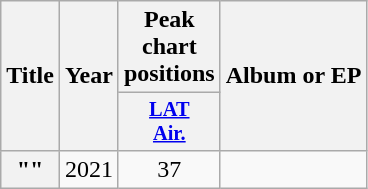<table class="wikitable plainrowheaders" style="text-align:center;">
<tr>
<th scope="col" rowspan="2">Title</th>
<th scope="col" rowspan="2">Year</th>
<th scope="col" colspan="1">Peak chart positions</th>
<th scope="col" rowspan="2">Album or EP</th>
</tr>
<tr>
<th scope="col" style="width:3em;font-size:85%;"><a href='#'>LAT<br>Air.</a><br></th>
</tr>
<tr>
<th scope="row">"" <br></th>
<td>2021</td>
<td>37</td>
<td></td>
</tr>
</table>
